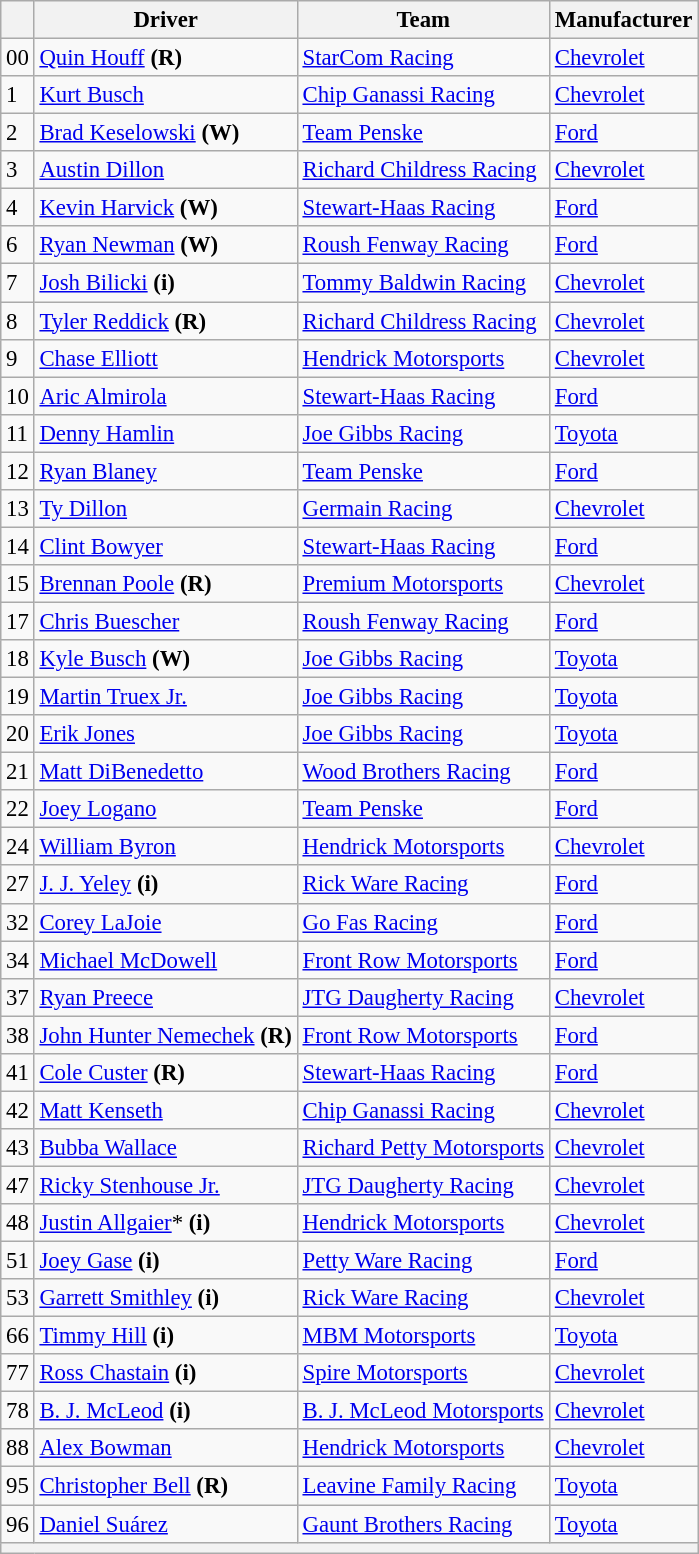<table class="wikitable" style="font-size:95%">
<tr>
<th></th>
<th>Driver</th>
<th>Team</th>
<th>Manufacturer</th>
</tr>
<tr>
<td>00</td>
<td><a href='#'>Quin Houff</a> <strong>(R)</strong></td>
<td><a href='#'>StarCom Racing</a></td>
<td><a href='#'>Chevrolet</a></td>
</tr>
<tr>
<td>1</td>
<td><a href='#'>Kurt Busch</a></td>
<td><a href='#'>Chip Ganassi Racing</a></td>
<td><a href='#'>Chevrolet</a></td>
</tr>
<tr>
<td>2</td>
<td><a href='#'>Brad Keselowski</a> <strong>(W)</strong></td>
<td><a href='#'>Team Penske</a></td>
<td><a href='#'>Ford</a></td>
</tr>
<tr>
<td>3</td>
<td><a href='#'>Austin Dillon</a></td>
<td><a href='#'>Richard Childress Racing</a></td>
<td><a href='#'>Chevrolet</a></td>
</tr>
<tr>
<td>4</td>
<td><a href='#'>Kevin Harvick</a> <strong>(W)</strong></td>
<td><a href='#'>Stewart-Haas Racing</a></td>
<td><a href='#'>Ford</a></td>
</tr>
<tr>
<td>6</td>
<td><a href='#'>Ryan Newman</a> <strong>(W)</strong></td>
<td><a href='#'>Roush Fenway Racing</a></td>
<td><a href='#'>Ford</a></td>
</tr>
<tr>
<td>7</td>
<td><a href='#'>Josh Bilicki</a> <strong>(i)</strong></td>
<td><a href='#'>Tommy Baldwin Racing</a></td>
<td><a href='#'>Chevrolet</a></td>
</tr>
<tr>
<td>8</td>
<td><a href='#'>Tyler Reddick</a> <strong>(R)</strong></td>
<td><a href='#'>Richard Childress Racing</a></td>
<td><a href='#'>Chevrolet</a></td>
</tr>
<tr>
<td>9</td>
<td><a href='#'>Chase Elliott</a></td>
<td><a href='#'>Hendrick Motorsports</a></td>
<td><a href='#'>Chevrolet</a></td>
</tr>
<tr>
<td>10</td>
<td><a href='#'>Aric Almirola</a></td>
<td><a href='#'>Stewart-Haas Racing</a></td>
<td><a href='#'>Ford</a></td>
</tr>
<tr>
<td>11</td>
<td><a href='#'>Denny Hamlin</a></td>
<td><a href='#'>Joe Gibbs Racing</a></td>
<td><a href='#'>Toyota</a></td>
</tr>
<tr>
<td>12</td>
<td><a href='#'>Ryan Blaney</a></td>
<td><a href='#'>Team Penske</a></td>
<td><a href='#'>Ford</a></td>
</tr>
<tr>
<td>13</td>
<td><a href='#'>Ty Dillon</a></td>
<td><a href='#'>Germain Racing</a></td>
<td><a href='#'>Chevrolet</a></td>
</tr>
<tr>
<td>14</td>
<td><a href='#'>Clint Bowyer</a></td>
<td><a href='#'>Stewart-Haas Racing</a></td>
<td><a href='#'>Ford</a></td>
</tr>
<tr>
<td>15</td>
<td><a href='#'>Brennan Poole</a> <strong>(R)</strong></td>
<td><a href='#'>Premium Motorsports</a></td>
<td><a href='#'>Chevrolet</a></td>
</tr>
<tr>
<td>17</td>
<td><a href='#'>Chris Buescher</a></td>
<td><a href='#'>Roush Fenway Racing</a></td>
<td><a href='#'>Ford</a></td>
</tr>
<tr>
<td>18</td>
<td><a href='#'>Kyle Busch</a> <strong>(W)</strong></td>
<td><a href='#'>Joe Gibbs Racing</a></td>
<td><a href='#'>Toyota</a></td>
</tr>
<tr>
<td>19</td>
<td><a href='#'>Martin Truex Jr.</a></td>
<td><a href='#'>Joe Gibbs Racing</a></td>
<td><a href='#'>Toyota</a></td>
</tr>
<tr>
<td>20</td>
<td><a href='#'>Erik Jones</a></td>
<td><a href='#'>Joe Gibbs Racing</a></td>
<td><a href='#'>Toyota</a></td>
</tr>
<tr>
<td>21</td>
<td><a href='#'>Matt DiBenedetto</a></td>
<td><a href='#'>Wood Brothers Racing</a></td>
<td><a href='#'>Ford</a></td>
</tr>
<tr>
<td>22</td>
<td><a href='#'>Joey Logano</a></td>
<td><a href='#'>Team Penske</a></td>
<td><a href='#'>Ford</a></td>
</tr>
<tr>
<td>24</td>
<td><a href='#'>William Byron</a></td>
<td><a href='#'>Hendrick Motorsports</a></td>
<td><a href='#'>Chevrolet</a></td>
</tr>
<tr>
<td>27</td>
<td><a href='#'>J. J. Yeley</a> <strong>(i)</strong></td>
<td><a href='#'>Rick Ware Racing</a></td>
<td><a href='#'>Ford</a></td>
</tr>
<tr>
<td>32</td>
<td><a href='#'>Corey LaJoie</a></td>
<td><a href='#'>Go Fas Racing</a></td>
<td><a href='#'>Ford</a></td>
</tr>
<tr>
<td>34</td>
<td><a href='#'>Michael McDowell</a></td>
<td><a href='#'>Front Row Motorsports</a></td>
<td><a href='#'>Ford</a></td>
</tr>
<tr>
<td>37</td>
<td><a href='#'>Ryan Preece</a></td>
<td><a href='#'>JTG Daugherty Racing</a></td>
<td><a href='#'>Chevrolet</a></td>
</tr>
<tr>
<td>38</td>
<td><a href='#'>John Hunter Nemechek</a> <strong>(R)</strong></td>
<td><a href='#'>Front Row Motorsports</a></td>
<td><a href='#'>Ford</a></td>
</tr>
<tr>
<td>41</td>
<td><a href='#'>Cole Custer</a> <strong>(R)</strong></td>
<td><a href='#'>Stewart-Haas Racing</a></td>
<td><a href='#'>Ford</a></td>
</tr>
<tr>
<td>42</td>
<td><a href='#'>Matt Kenseth</a></td>
<td><a href='#'>Chip Ganassi Racing</a></td>
<td><a href='#'>Chevrolet</a></td>
</tr>
<tr>
<td>43</td>
<td><a href='#'>Bubba Wallace</a></td>
<td><a href='#'>Richard Petty Motorsports</a></td>
<td><a href='#'>Chevrolet</a></td>
</tr>
<tr>
<td>47</td>
<td><a href='#'>Ricky Stenhouse Jr.</a></td>
<td><a href='#'>JTG Daugherty Racing</a></td>
<td><a href='#'>Chevrolet</a></td>
</tr>
<tr>
<td>48</td>
<td><a href='#'>Justin Allgaier</a>* <strong>(i)</strong></td>
<td><a href='#'>Hendrick Motorsports</a></td>
<td><a href='#'>Chevrolet</a></td>
</tr>
<tr>
<td>51</td>
<td><a href='#'>Joey Gase</a> <strong>(i)</strong></td>
<td><a href='#'>Petty Ware Racing</a></td>
<td><a href='#'>Ford</a></td>
</tr>
<tr>
<td>53</td>
<td><a href='#'>Garrett Smithley</a> <strong>(i)</strong></td>
<td><a href='#'>Rick Ware Racing</a></td>
<td><a href='#'>Chevrolet</a></td>
</tr>
<tr>
<td>66</td>
<td><a href='#'>Timmy Hill</a> <strong>(i)</strong></td>
<td><a href='#'>MBM Motorsports</a></td>
<td><a href='#'>Toyota</a></td>
</tr>
<tr>
<td>77</td>
<td><a href='#'>Ross Chastain</a> <strong>(i)</strong></td>
<td><a href='#'>Spire Motorsports</a></td>
<td><a href='#'>Chevrolet</a></td>
</tr>
<tr>
<td>78</td>
<td><a href='#'>B. J. McLeod</a> <strong>(i)</strong></td>
<td><a href='#'>B. J. McLeod Motorsports</a></td>
<td><a href='#'>Chevrolet</a></td>
</tr>
<tr>
<td>88</td>
<td><a href='#'>Alex Bowman</a></td>
<td><a href='#'>Hendrick Motorsports</a></td>
<td><a href='#'>Chevrolet</a></td>
</tr>
<tr>
<td>95</td>
<td><a href='#'>Christopher Bell</a> <strong>(R)</strong></td>
<td><a href='#'>Leavine Family Racing</a></td>
<td><a href='#'>Toyota</a></td>
</tr>
<tr>
<td>96</td>
<td><a href='#'>Daniel Suárez</a></td>
<td><a href='#'>Gaunt Brothers Racing</a></td>
<td><a href='#'>Toyota</a></td>
</tr>
<tr>
<th colspan="4"></th>
</tr>
</table>
